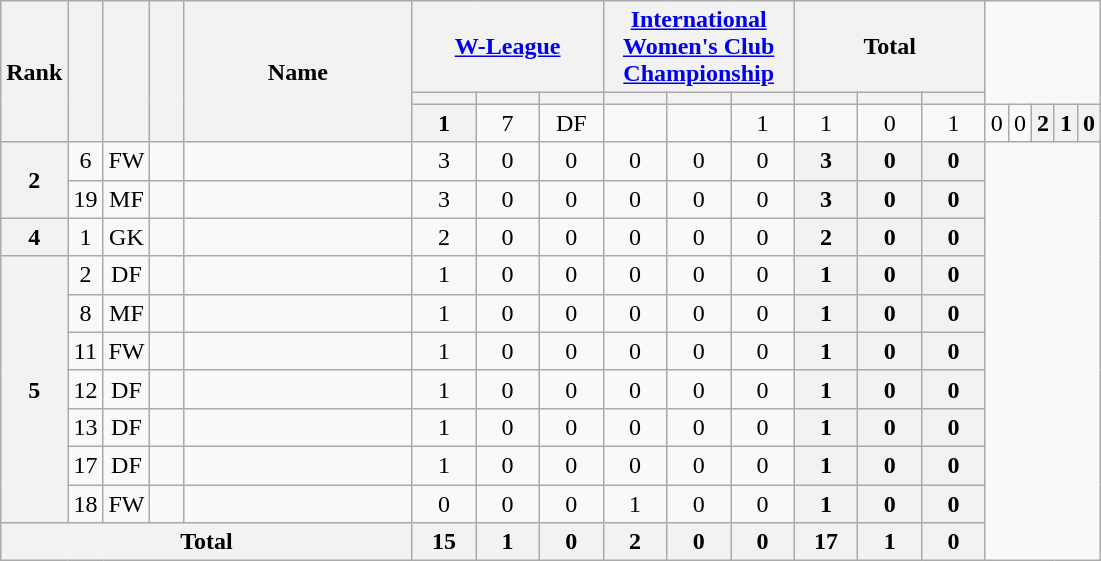<table class="wikitable sortable" style="text-align:center;">
<tr>
<th rowspan="3" width="15">Rank</th>
<th rowspan="3" width="15"></th>
<th rowspan="3" width="15"></th>
<th rowspan="3" width="15"></th>
<th rowspan="3" width="145">Name</th>
<th colspan="3" width="120"><a href='#'>W-League</a></th>
<th colspan="3" width="120"><a href='#'>International Women's Club Championship</a></th>
<th colspan="3" width="120">Total</th>
</tr>
<tr>
<th style="width:30px"></th>
<th style="width:30px"></th>
<th style="width:30px"></th>
<th style="width:30px"></th>
<th style="width:30px"></th>
<th style="width:30px"></th>
<th style="width:30px"></th>
<th style="width:30px"></th>
<th style="width:30px"></th>
</tr>
<tr>
<th>1</th>
<td>7</td>
<td>DF</td>
<td></td>
<td align="left"><br></td>
<td>1</td>
<td>1</td>
<td>0<br></td>
<td>1</td>
<td>0</td>
<td>0<br></td>
<th>2</th>
<th>1</th>
<th>0</th>
</tr>
<tr>
<th rowspan="2">2</th>
<td>6</td>
<td>FW</td>
<td></td>
<td align="left"><br></td>
<td>3</td>
<td>0</td>
<td>0<br></td>
<td>0</td>
<td>0</td>
<td>0<br></td>
<th>3</th>
<th>0</th>
<th>0</th>
</tr>
<tr>
<td>19</td>
<td>MF</td>
<td></td>
<td align="left"><br></td>
<td>3</td>
<td>0</td>
<td>0<br></td>
<td>0</td>
<td>0</td>
<td>0<br></td>
<th>3</th>
<th>0</th>
<th>0</th>
</tr>
<tr>
<th>4</th>
<td>1</td>
<td>GK</td>
<td></td>
<td align="left"><br></td>
<td>2</td>
<td>0</td>
<td>0<br></td>
<td>0</td>
<td>0</td>
<td>0<br></td>
<th>2</th>
<th>0</th>
<th>0</th>
</tr>
<tr>
<th rowspan="7">5</th>
<td>2</td>
<td>DF</td>
<td></td>
<td align="left"><br></td>
<td>1</td>
<td>0</td>
<td>0<br></td>
<td>0</td>
<td>0</td>
<td>0<br></td>
<th>1</th>
<th>0</th>
<th>0</th>
</tr>
<tr>
<td>8</td>
<td>MF</td>
<td></td>
<td align="left"><br></td>
<td>1</td>
<td>0</td>
<td>0<br></td>
<td>0</td>
<td>0</td>
<td>0<br></td>
<th>1</th>
<th>0</th>
<th>0</th>
</tr>
<tr>
<td>11</td>
<td>FW</td>
<td></td>
<td align="left"><br></td>
<td>1</td>
<td>0</td>
<td>0<br></td>
<td>0</td>
<td>0</td>
<td>0<br></td>
<th>1</th>
<th>0</th>
<th>0</th>
</tr>
<tr>
<td>12</td>
<td>DF</td>
<td></td>
<td align="left"><br></td>
<td>1</td>
<td>0</td>
<td>0<br></td>
<td>0</td>
<td>0</td>
<td>0<br></td>
<th>1</th>
<th>0</th>
<th>0</th>
</tr>
<tr>
<td>13</td>
<td>DF</td>
<td></td>
<td align="left"><br></td>
<td>1</td>
<td>0</td>
<td>0<br></td>
<td>0</td>
<td>0</td>
<td>0<br></td>
<th>1</th>
<th>0</th>
<th>0</th>
</tr>
<tr>
<td>17</td>
<td>DF</td>
<td></td>
<td align="left"><br></td>
<td>1</td>
<td>0</td>
<td>0<br></td>
<td>0</td>
<td>0</td>
<td>0<br></td>
<th>1</th>
<th>0</th>
<th>0</th>
</tr>
<tr>
<td>18</td>
<td>FW</td>
<td></td>
<td align="left"><br></td>
<td>0</td>
<td>0</td>
<td>0<br></td>
<td>1</td>
<td>0</td>
<td>0<br></td>
<th>1</th>
<th>0</th>
<th>0</th>
</tr>
<tr>
<th colspan="5">Total<br></th>
<th>15</th>
<th>1</th>
<th>0<br></th>
<th>2</th>
<th>0</th>
<th>0<br></th>
<th>17</th>
<th>1</th>
<th>0</th>
</tr>
</table>
